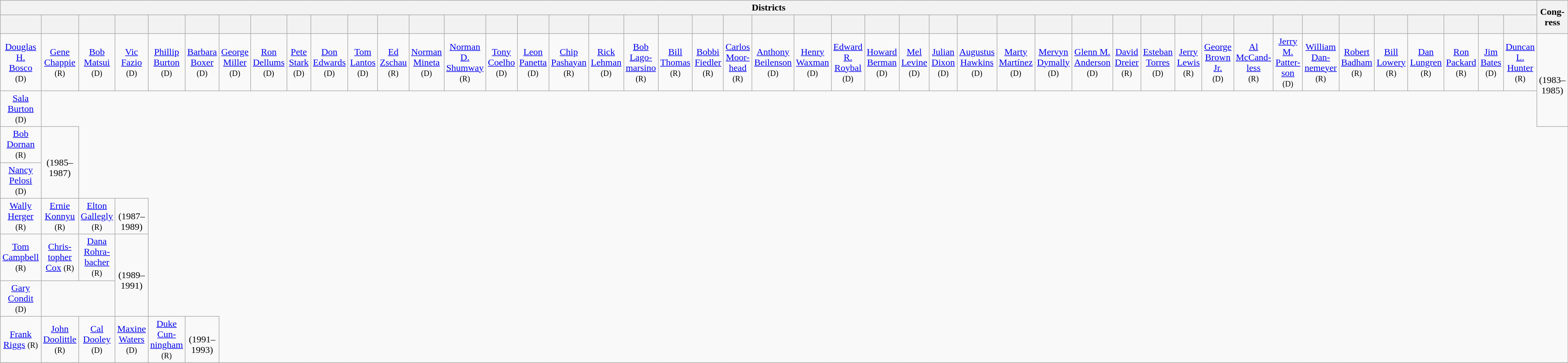<table class=wikitable style="text-align:center">
<tr>
<th colspan=45>Districts</th>
<th rowspan=2>Cong­ress</th>
</tr>
<tr style="height:2em">
<th></th>
<th></th>
<th></th>
<th></th>
<th></th>
<th></th>
<th></th>
<th></th>
<th></th>
<th></th>
<th></th>
<th></th>
<th></th>
<th></th>
<th></th>
<th></th>
<th></th>
<th></th>
<th></th>
<th></th>
<th></th>
<th></th>
<th></th>
<th></th>
<th></th>
<th></th>
<th></th>
<th></th>
<th></th>
<th></th>
<th></th>
<th></th>
<th></th>
<th></th>
<th></th>
<th></th>
<th></th>
<th></th>
<th></th>
<th></th>
<th></th>
<th></th>
<th></th>
<th></th>
<th></th>
</tr>
<tr style="height:2em">
<td><a href='#'>Douglas<br>H.<br>Bosco</a><br><small>(D)</small></td>
<td><a href='#'>Gene<br>Chappie</a><br><small>(R)</small></td>
<td><a href='#'>Bob<br>Matsui</a><br><small>(D)</small></td>
<td><a href='#'>Vic<br>Fazio</a><br><small>(D)</small></td>
<td><a href='#'>Phillip<br>Burton</a> <small>(D)</small></td>
<td><a href='#'>Barbara<br>Boxer</a><br><small>(D)</small></td>
<td><a href='#'>George<br>Miller</a><br><small>(D)</small></td>
<td><a href='#'>Ron<br>Dellums</a><br><small>(D)</small></td>
<td><a href='#'>Pete<br>Stark</a><br><small>(D)</small></td>
<td><a href='#'>Don<br>Edwards</a><br><small>(D)</small></td>
<td><a href='#'>Tom<br>Lantos</a><br><small>(D)</small></td>
<td><a href='#'>Ed<br>Zschau</a><br><small>(R)</small></td>
<td><a href='#'>Norman<br>Mineta</a><br><small>(D)</small></td>
<td><a href='#'>Norman<br>D.<br>Shumway</a><br><small>(R)</small></td>
<td><a href='#'>Tony<br>Coelho</a><br><small>(D)</small></td>
<td><a href='#'>Leon<br>Panetta</a><br><small>(D)</small></td>
<td><a href='#'>Chip<br>Pashayan</a><br><small>(R)</small></td>
<td><a href='#'>Rick<br>Lehman</a><br><small>(D)</small></td>
<td><a href='#'>Bob<br>Lago-<br>marsino</a><br><small>(R)</small></td>
<td><a href='#'>Bill<br>Thomas</a><br><small>(R)</small></td>
<td><a href='#'>Bobbi<br>Fiedler</a><br><small>(R)</small></td>
<td><a href='#'>Carlos<br>Moor-<br>head</a><br><small>(R)</small></td>
<td><a href='#'>Anthony<br>Beilenson</a><br><small>(D)</small></td>
<td><a href='#'>Henry<br>Waxman</a><br><small>(D)</small></td>
<td><a href='#'>Edward<br>R.<br>Roybal</a><br><small>(D)</small></td>
<td><a href='#'>Howard<br>Berman</a><br><small>(D)</small></td>
<td><a href='#'>Mel<br>Levine</a><br><small>(D)</small></td>
<td><a href='#'>Julian<br>Dixon</a><br><small>(D)</small></td>
<td><a href='#'>Augustus<br>Hawkins</a><br><small>(D)</small></td>
<td><a href='#'>Marty<br>Martínez</a><br><small>(D)</small></td>
<td><a href='#'>Mervyn<br>Dymally</a><br><small>(D)</small></td>
<td><a href='#'>Glenn M.<br>Anderson</a><br><small>(D)</small></td>
<td><a href='#'>David<br>Dreier</a><br><small>(R)</small></td>
<td><a href='#'>Esteban<br>Torres</a><br><small>(D)</small></td>
<td><a href='#'>Jerry<br>Lewis</a><br><small>(R)</small></td>
<td><a href='#'>George<br>Brown<br>Jr.</a><br><small>(D)</small></td>
<td><a href='#'>Al<br>McCand-<br>less</a><br><small>(R)</small></td>
<td><a href='#'>Jerry M.<br>Patter-<br>son</a> <small>(D)</small></td>
<td><a href='#'>William<br>Dan-<br>nemeyer</a><br><small>(R)</small></td>
<td><a href='#'>Robert<br>Badham</a><br><small>(R)</small></td>
<td><a href='#'>Bill<br>Lowery</a><br><small>(R)</small></td>
<td><a href='#'>Dan<br>Lungren</a><br><small>(R)</small></td>
<td><a href='#'>Ron<br>Packard</a><br><small>(R)</small></td>
<td><a href='#'>Jim<br>Bates</a><br><small>(D)</small></td>
<td><a href='#'>Duncan<br>L.<br>Hunter</a><br><small>(R)</small></td>
<td rowspan=2><strong></strong><br>(1983–1985)</td>
</tr>
<tr style="height:2em">
<td><a href='#'>Sala<br>Burton</a> <small>(D)</small></td>
</tr>
<tr style="height:2em">
<td><a href='#'>Bob<br>Dornan</a><br><small>(R)</small></td>
<td rowspan=2><strong></strong><br>(1985–1987)</td>
</tr>
<tr style="height:2em">
<td><a href='#'>Nancy<br>Pelosi</a><br><small>(D)</small></td>
</tr>
<tr style="height:2em">
<td><a href='#'>Wally<br>Herger</a><br><small>(R)</small></td>
<td><a href='#'>Ernie<br>Konnyu</a> <small>(R)</small></td>
<td><a href='#'>Elton<br>Gallegly</a><br><small>(R)</small></td>
<td><strong></strong><br>(1987–1989)</td>
</tr>
<tr style="height:2em">
<td><a href='#'>Tom<br>Campbell</a><br><small>(R)</small></td>
<td><a href='#'>Chris-<br>topher<br>Cox</a> <small>(R)</small></td>
<td><a href='#'>Dana<br>Rohra-<br>bacher</a><br><small>(R)</small></td>
<td rowspan=2><strong></strong><br>(1989–1991)</td>
</tr>
<tr style="height:2em">
<td><a href='#'>Gary<br>Condit</a><br><small>(D)</small></td>
</tr>
<tr style="height:2em">
<td><a href='#'>Frank<br>Riggs</a> <small>(R)</small></td>
<td><a href='#'>John<br>Doolittle</a> <small>(R)</small></td>
<td><a href='#'>Cal<br>Dooley</a> <small>(D)</small></td>
<td><a href='#'>Maxine<br>Waters</a> <small>(D)</small></td>
<td><a href='#'>Duke Cun-<br>ningham</a> <small>(R)</small></td>
<td><strong></strong><br>(1991–1993)</td>
</tr>
</table>
